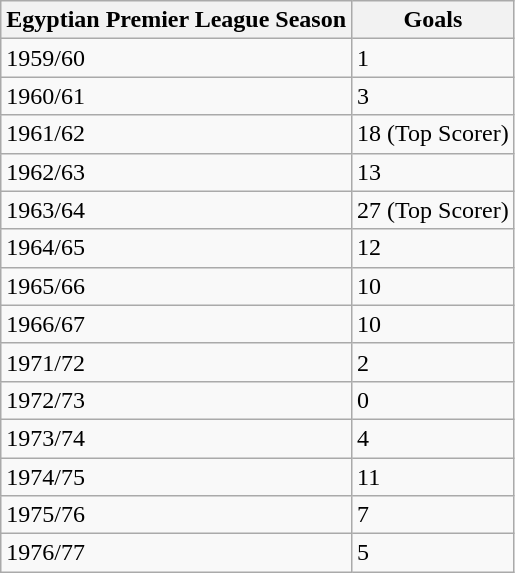<table class="wikitable" border="1">
<tr>
<th>Egyptian Premier League Season</th>
<th>Goals</th>
</tr>
<tr>
<td>1959/60</td>
<td>1</td>
</tr>
<tr>
<td>1960/61</td>
<td>3</td>
</tr>
<tr>
<td>1961/62</td>
<td>18 (Top Scorer)</td>
</tr>
<tr>
<td>1962/63</td>
<td>13</td>
</tr>
<tr>
<td>1963/64</td>
<td>27 (Top Scorer)</td>
</tr>
<tr>
<td>1964/65</td>
<td>12</td>
</tr>
<tr>
<td>1965/66</td>
<td>10</td>
</tr>
<tr>
<td>1966/67</td>
<td>10</td>
</tr>
<tr>
<td>1971/72</td>
<td>2</td>
</tr>
<tr>
<td>1972/73</td>
<td>0</td>
</tr>
<tr>
<td>1973/74</td>
<td>4</td>
</tr>
<tr>
<td>1974/75</td>
<td>11</td>
</tr>
<tr>
<td>1975/76</td>
<td>7</td>
</tr>
<tr>
<td>1976/77</td>
<td>5</td>
</tr>
</table>
